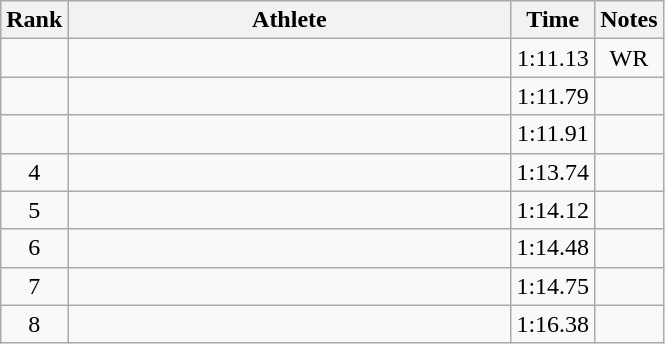<table class="wikitable" style="text-align:center">
<tr>
<th>Rank</th>
<th Style="width:18em">Athlete</th>
<th>Time</th>
<th>Notes</th>
</tr>
<tr>
<td></td>
<td style="text-align:left"></td>
<td>1:11.13</td>
<td>WR</td>
</tr>
<tr>
<td></td>
<td style="text-align:left"></td>
<td>1:11.79</td>
<td></td>
</tr>
<tr>
<td></td>
<td style="text-align:left"></td>
<td>1:11.91</td>
<td></td>
</tr>
<tr>
<td>4</td>
<td style="text-align:left"></td>
<td>1:13.74</td>
<td></td>
</tr>
<tr>
<td>5</td>
<td style="text-align:left"></td>
<td>1:14.12</td>
<td></td>
</tr>
<tr>
<td>6</td>
<td style="text-align:left"></td>
<td>1:14.48</td>
<td></td>
</tr>
<tr>
<td>7</td>
<td style="text-align:left"></td>
<td>1:14.75</td>
<td></td>
</tr>
<tr>
<td>8</td>
<td style="text-align:left"></td>
<td>1:16.38</td>
<td></td>
</tr>
</table>
